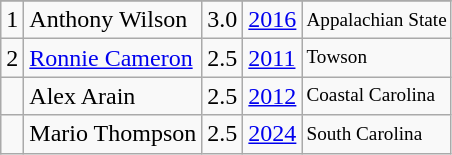<table class="wikitable">
<tr>
</tr>
<tr>
<td>1</td>
<td>Anthony Wilson</td>
<td>3.0</td>
<td><a href='#'>2016</a></td>
<td style="font-size:80%;">Appalachian State</td>
</tr>
<tr>
<td>2</td>
<td><a href='#'>Ronnie Cameron</a></td>
<td>2.5</td>
<td><a href='#'>2011</a></td>
<td style="font-size:80%;">Towson</td>
</tr>
<tr>
<td></td>
<td>Alex Arain</td>
<td>2.5</td>
<td><a href='#'>2012</a></td>
<td style="font-size:80%;">Coastal Carolina</td>
</tr>
<tr>
<td></td>
<td>Mario Thompson</td>
<td>2.5</td>
<td><a href='#'>2024</a></td>
<td style="font-size:80%;">South Carolina</td>
</tr>
</table>
